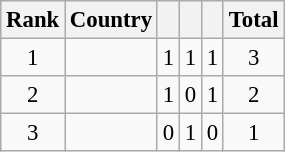<table class="wikitable" style="text-align: center; font-size: 95%">
<tr>
<th>Rank</th>
<th>Country</th>
<th></th>
<th></th>
<th></th>
<th>Total</th>
</tr>
<tr>
<td>1</td>
<td style="text-align: left"></td>
<td>1</td>
<td>1</td>
<td>1</td>
<td>3</td>
</tr>
<tr>
<td>2</td>
<td style="text-align: left"></td>
<td>1</td>
<td>0</td>
<td>1</td>
<td>2</td>
</tr>
<tr>
<td>3</td>
<td style="text-align: left"></td>
<td>0</td>
<td>1</td>
<td>0</td>
<td>1</td>
</tr>
</table>
